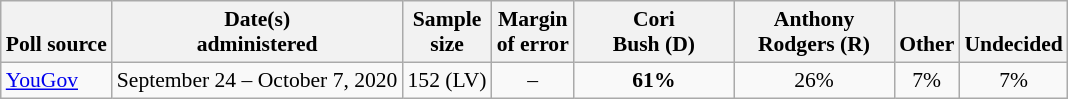<table class="wikitable" style="font-size:90%;text-align:center;">
<tr valign=bottom>
<th>Poll source</th>
<th>Date(s)<br>administered</th>
<th>Sample<br>size</th>
<th>Margin<br>of error</th>
<th style="width:100px;">Cori<br>Bush (D)</th>
<th style="width:100px;">Anthony<br>Rodgers (R)</th>
<th>Other</th>
<th>Undecided</th>
</tr>
<tr>
<td style="text-align:left;"><a href='#'>YouGov</a></td>
<td>September 24 – October 7, 2020</td>
<td>152 (LV)</td>
<td>–</td>
<td><strong>61%</strong></td>
<td>26%</td>
<td>7%</td>
<td>7%</td>
</tr>
</table>
